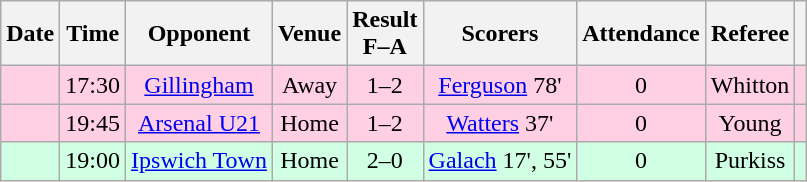<table class="wikitable sortable" style="text-align:center">
<tr>
<th>Date</th>
<th>Time</th>
<th>Opponent</th>
<th>Venue</th>
<th>Result<br>F–A</th>
<th class="unsortable">Scorers</th>
<th>Attendance</th>
<th class="unsortable">Referee</th>
<th class="unsortable"></th>
</tr>
<tr style="background-color: #ffd0e3;">
<td></td>
<td>17:30</td>
<td><a href='#'>Gillingham</a></td>
<td>Away</td>
<td>1–2</td>
<td><a href='#'>Ferguson</a> 78'</td>
<td>0</td>
<td>Whitton</td>
<td></td>
</tr>
<tr style="background-color: #ffd0e3;">
<td></td>
<td>19:45</td>
<td><a href='#'>Arsenal U21</a></td>
<td>Home</td>
<td>1–2</td>
<td><a href='#'>Watters</a> 37'</td>
<td>0</td>
<td>Young</td>
<td></td>
</tr>
<tr style="background-color: #d0ffe3;">
<td></td>
<td>19:00</td>
<td><a href='#'>Ipswich Town</a></td>
<td>Home</td>
<td>2–0</td>
<td><a href='#'>Galach</a> 17', 55'</td>
<td>0</td>
<td>Purkiss</td>
<td></td>
</tr>
</table>
